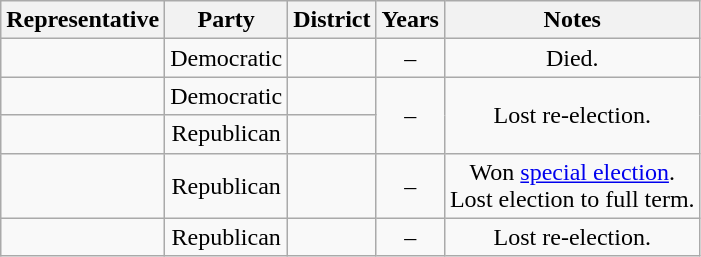<table class="wikitable sortable" style="text-align:center">
<tr valign=bottom>
<th>Representative</th>
<th>Party</th>
<th>District</th>
<th>Years</th>
<th>Notes</th>
</tr>
<tr>
<td align=left></td>
<td>Democratic</td>
<td></td>
<td nowrap> –<br></td>
<td>Died.</td>
</tr>
<tr>
<td align=left></td>
<td>Democratic</td>
<td></td>
<td rowspan="2" nowrap=""> –<br></td>
<td rowspan="2">Lost re-election.</td>
</tr>
<tr>
<td align=left></td>
<td>Republican</td>
<td></td>
</tr>
<tr>
<td align=left></td>
<td>Republican</td>
<td></td>
<td nowrap> –<br></td>
<td>Won <a href='#'>special election</a>.<br>Lost election to full term.</td>
</tr>
<tr>
<td align=left></td>
<td>Republican</td>
<td></td>
<td nowrap> –<br></td>
<td>Lost re-election.</td>
</tr>
</table>
